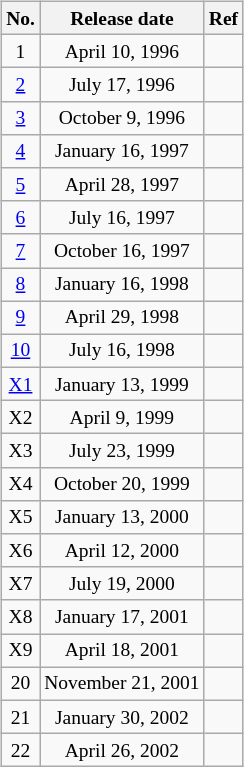<table class="wikitable" style="float: right; font-size: small; text-align:center;">
<tr>
<th>No.</th>
<th>Release date</th>
<th>Ref</th>
</tr>
<tr>
<td>1</td>
<td>April 10, 1996</td>
<td></td>
</tr>
<tr>
<td><a href='#'>2</a></td>
<td>July 17, 1996</td>
<td></td>
</tr>
<tr>
<td><a href='#'>3</a></td>
<td>October 9, 1996</td>
<td></td>
</tr>
<tr>
<td><a href='#'>4</a></td>
<td>January 16, 1997</td>
<td></td>
</tr>
<tr>
<td><a href='#'>5</a></td>
<td>April 28, 1997</td>
<td></td>
</tr>
<tr>
<td><a href='#'>6</a></td>
<td>July 16, 1997</td>
<td></td>
</tr>
<tr>
<td><a href='#'>7</a></td>
<td>October 16, 1997</td>
<td></td>
</tr>
<tr>
<td><a href='#'>8</a></td>
<td>January 16, 1998</td>
<td></td>
</tr>
<tr>
<td><a href='#'>9</a></td>
<td>April 29, 1998</td>
<td></td>
</tr>
<tr>
<td><a href='#'>10</a></td>
<td>July 16, 1998</td>
<td></td>
</tr>
<tr>
<td><a href='#'>X1</a></td>
<td>January 13, 1999</td>
<td></td>
</tr>
<tr>
<td>X2</td>
<td>April 9, 1999</td>
<td></td>
</tr>
<tr>
<td>X3</td>
<td>July 23, 1999</td>
<td></td>
</tr>
<tr>
<td>X4</td>
<td>October 20, 1999</td>
<td></td>
</tr>
<tr>
<td>X5</td>
<td>January 13, 2000</td>
<td></td>
</tr>
<tr>
<td>X6</td>
<td>April 12, 2000</td>
<td></td>
</tr>
<tr>
<td>X7</td>
<td>July 19, 2000</td>
<td></td>
</tr>
<tr>
<td>X8</td>
<td>January 17, 2001</td>
<td></td>
</tr>
<tr>
<td>X9</td>
<td>April 18, 2001</td>
<td></td>
</tr>
<tr>
<td>20</td>
<td>November 21, 2001</td>
<td></td>
</tr>
<tr>
<td>21</td>
<td>January 30, 2002</td>
<td></td>
</tr>
<tr>
<td>22</td>
<td>April 26, 2002</td>
<td></td>
</tr>
</table>
